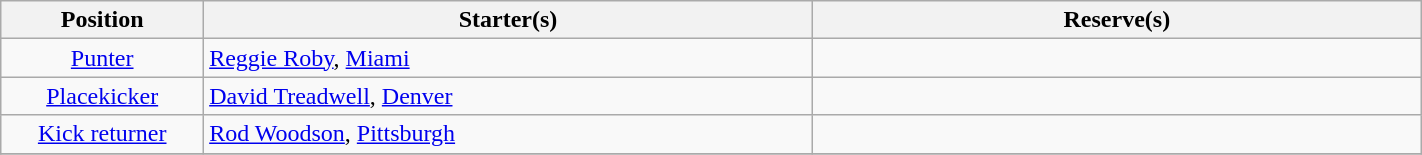<table class="wikitable" width=75%>
<tr>
<th width=10%>Position</th>
<th width=30%>Starter(s)</th>
<th width=30%>Reserve(s)</th>
</tr>
<tr>
<td align=center><a href='#'>Punter</a></td>
<td> <a href='#'>Reggie Roby</a>, <a href='#'>Miami</a></td>
<td></td>
</tr>
<tr>
<td align=center><a href='#'>Placekicker</a></td>
<td> <a href='#'>David Treadwell</a>, <a href='#'>Denver</a></td>
<td></td>
</tr>
<tr>
<td align=center><a href='#'>Kick returner</a></td>
<td> <a href='#'>Rod Woodson</a>, <a href='#'>Pittsburgh</a></td>
<td></td>
</tr>
<tr>
</tr>
</table>
